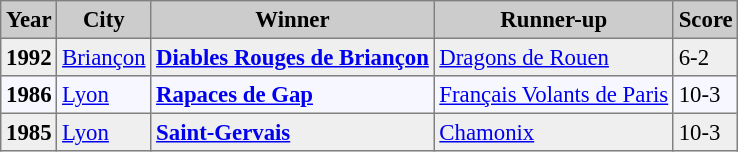<table bgcolor="#f7f8ff" cellpadding="3" cellspacing="0" border="1" style="font-size: 95%; border: gray solid 1px; border-collapse: collapse;">
<tr bgcolor="#CCCCCC">
<td align="center"><strong>Year</strong></td>
<td align="center"><strong>City</strong></td>
<td align="center"><strong>Winner</strong></td>
<td align="center"><strong>Runner-up</strong></td>
<td align="center"><strong>Score</strong></td>
</tr>
<tr bgcolor="#EFEFEF">
<td><strong>1992</strong></td>
<td><a href='#'>Briançon</a></td>
<td><strong><a href='#'>Diables Rouges de Briançon</a></strong></td>
<td><a href='#'>Dragons de Rouen</a></td>
<td>6-2</td>
</tr>
<tr>
<td><strong>1986</strong></td>
<td><a href='#'>Lyon</a></td>
<td><strong><a href='#'>Rapaces de Gap</a></strong></td>
<td><a href='#'>Français Volants de Paris</a></td>
<td>10-3</td>
</tr>
<tr bgcolor="#EFEFEF">
<td><strong>1985</strong></td>
<td><a href='#'>Lyon</a></td>
<td><strong><a href='#'>Saint-Gervais</a></strong></td>
<td><a href='#'>Chamonix</a></td>
<td>10-3</td>
</tr>
</table>
